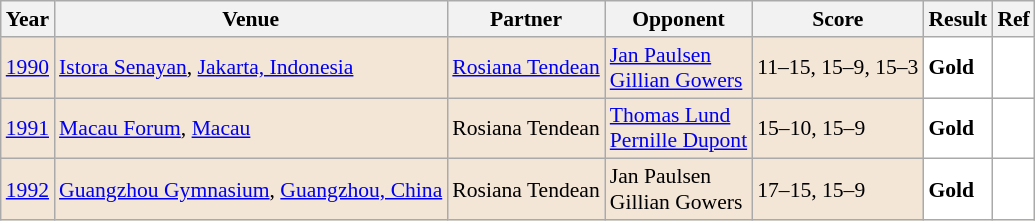<table class="sortable wikitable" style="font-size: 90%;">
<tr>
<th>Year</th>
<th>Venue</th>
<th>Partner</th>
<th>Opponent</th>
<th>Score</th>
<th>Result</th>
<th>Ref</th>
</tr>
<tr style="background:#F3E6D7">
<td align="center"><a href='#'>1990</a></td>
<td align="left"><a href='#'>Istora Senayan</a>, <a href='#'>Jakarta, Indonesia</a></td>
<td align="left"> <a href='#'>Rosiana Tendean</a></td>
<td align="left"> <a href='#'>Jan Paulsen</a> <br>  <a href='#'>Gillian Gowers</a></td>
<td align="left">11–15, 15–9, 15–3</td>
<td style="text-align:left; background:white"> <strong>Gold</strong></td>
<td style="text-align:center; background:white"></td>
</tr>
<tr style="background:#F3E6D7">
<td align="center"><a href='#'>1991</a></td>
<td align="left"><a href='#'>Macau Forum</a>, <a href='#'>Macau</a></td>
<td align="left"> Rosiana Tendean</td>
<td align="left"> <a href='#'>Thomas Lund</a> <br>  <a href='#'>Pernille Dupont</a></td>
<td align="left">15–10, 15–9</td>
<td style="text-align:left; background:white"> <strong>Gold</strong></td>
<td style="text-align:center; background:white"></td>
</tr>
<tr style="background:#F3E6D7">
<td align="center"><a href='#'>1992</a></td>
<td align="left"><a href='#'>Guangzhou Gymnasium</a>, <a href='#'>Guangzhou, China</a></td>
<td align="left"> Rosiana Tendean</td>
<td align="left"> Jan Paulsen <br>  Gillian Gowers</td>
<td align="left">17–15, 15–9</td>
<td style="text-align:left; background:white"> <strong>Gold</strong></td>
<td style="text-align:center; background:white"></td>
</tr>
</table>
